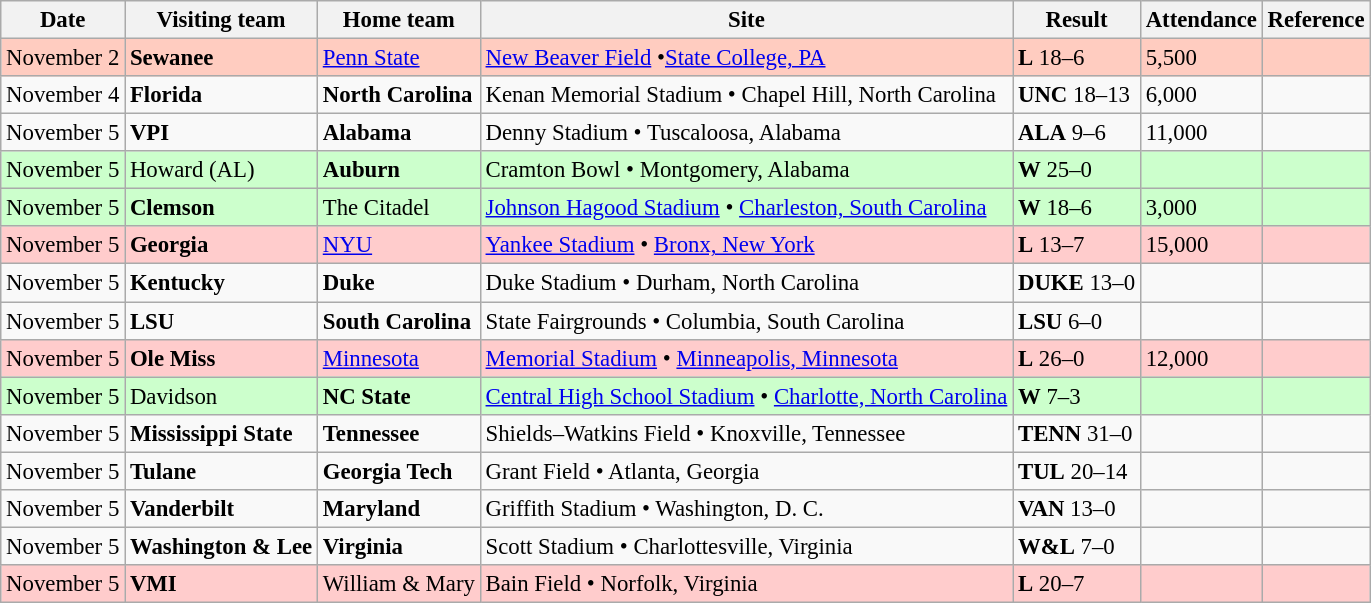<table class="wikitable" style="font-size:95%;">
<tr>
<th>Date</th>
<th>Visiting team</th>
<th>Home team</th>
<th>Site</th>
<th>Result</th>
<th>Attendance</th>
<th class="unsortable">Reference</th>
</tr>
<tr bgcolor=ffccc>
<td>November 2</td>
<td><strong>Sewanee</strong></td>
<td><a href='#'>Penn State</a></td>
<td><a href='#'>New Beaver Field</a> •<a href='#'>State College, PA</a></td>
<td><strong>L</strong> 18–6</td>
<td>5,500</td>
<td></td>
</tr>
<tr bgcolor=>
<td>November 4</td>
<td><strong>Florida</strong></td>
<td><strong>North Carolina</strong></td>
<td>Kenan Memorial Stadium • Chapel Hill, North Carolina</td>
<td><strong>UNC</strong> 18–13</td>
<td>6,000</td>
<td></td>
</tr>
<tr bgcolor=>
<td>November 5</td>
<td><strong>VPI</strong></td>
<td><strong>Alabama</strong></td>
<td>Denny Stadium • Tuscaloosa, Alabama</td>
<td><strong>ALA</strong> 9–6</td>
<td>11,000</td>
<td></td>
</tr>
<tr bgcolor=ccffcc>
<td>November 5</td>
<td>Howard (AL)</td>
<td><strong>Auburn</strong></td>
<td>Cramton Bowl • Montgomery, Alabama</td>
<td><strong>W</strong> 25–0</td>
<td></td>
<td></td>
</tr>
<tr bgcolor=ccffcc>
<td>November 5</td>
<td><strong>Clemson</strong></td>
<td>The Citadel</td>
<td><a href='#'>Johnson Hagood Stadium</a> • <a href='#'>Charleston, South Carolina</a></td>
<td><strong>W</strong> 18–6</td>
<td>3,000</td>
<td></td>
</tr>
<tr bgcolor=ffcccc>
<td>November 5</td>
<td><strong>Georgia</strong></td>
<td><a href='#'>NYU</a></td>
<td><a href='#'>Yankee Stadium</a> • <a href='#'>Bronx, New York</a></td>
<td><strong>L</strong> 13–7</td>
<td>15,000</td>
<td></td>
</tr>
<tr bgcolor=>
<td>November 5</td>
<td><strong>Kentucky</strong></td>
<td><strong>Duke</strong></td>
<td>Duke Stadium • Durham, North Carolina</td>
<td><strong>DUKE</strong> 13–0</td>
<td></td>
<td></td>
</tr>
<tr bgcolor=>
<td>November 5</td>
<td><strong>LSU</strong></td>
<td><strong>South Carolina</strong></td>
<td>State Fairgrounds • Columbia, South Carolina</td>
<td><strong>LSU</strong> 6–0</td>
<td></td>
<td></td>
</tr>
<tr bgcolor=ffcccc>
<td>November 5</td>
<td><strong>Ole Miss</strong></td>
<td><a href='#'>Minnesota</a></td>
<td><a href='#'>Memorial Stadium</a> • <a href='#'>Minneapolis, Minnesota</a></td>
<td><strong>L</strong> 26–0</td>
<td>12,000</td>
<td></td>
</tr>
<tr bgcolor=ccffcc>
<td>November 5</td>
<td>Davidson</td>
<td><strong>NC State</strong></td>
<td><a href='#'>Central High School Stadium</a> • <a href='#'>Charlotte, North Carolina</a></td>
<td><strong>W</strong> 7–3</td>
<td></td>
<td></td>
</tr>
<tr bgcolor=>
<td>November 5</td>
<td><strong>Mississippi State</strong></td>
<td><strong>Tennessee</strong></td>
<td>Shields–Watkins Field • Knoxville, Tennessee</td>
<td><strong>TENN</strong> 31–0</td>
<td></td>
<td></td>
</tr>
<tr bgcolor=>
<td>November 5</td>
<td><strong>Tulane</strong></td>
<td><strong>Georgia Tech</strong></td>
<td>Grant Field • Atlanta, Georgia</td>
<td><strong>TUL</strong> 20–14</td>
<td></td>
<td></td>
</tr>
<tr bgcolor=>
<td>November 5</td>
<td><strong>Vanderbilt</strong></td>
<td><strong>Maryland</strong></td>
<td>Griffith Stadium • Washington, D. C.</td>
<td><strong>VAN</strong> 13–0</td>
<td></td>
<td></td>
</tr>
<tr bgcolor=>
<td>November 5</td>
<td><strong>Washington & Lee</strong></td>
<td><strong>Virginia</strong></td>
<td>Scott Stadium • Charlottesville, Virginia</td>
<td><strong>W&L</strong> 7–0</td>
<td></td>
<td></td>
</tr>
<tr bgcolor=ffcccc>
<td>November 5</td>
<td><strong>VMI</strong></td>
<td>William & Mary</td>
<td>Bain Field • Norfolk, Virginia</td>
<td><strong>L</strong> 20–7</td>
<td></td>
<td></td>
</tr>
</table>
